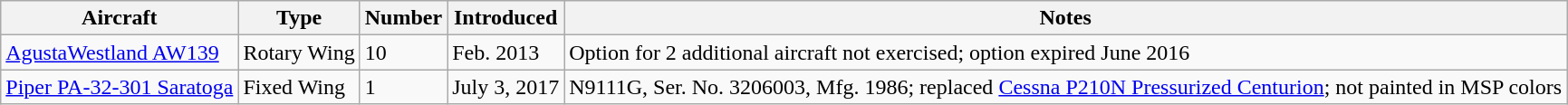<table class="wikitable">
<tr>
<th>Aircraft</th>
<th>Type</th>
<th>Number</th>
<th>Introduced</th>
<th>Notes</th>
</tr>
<tr>
<td><a href='#'>AgustaWestland AW139</a></td>
<td>Rotary Wing</td>
<td>10</td>
<td>Feb. 2013</td>
<td>Option for 2 additional aircraft not exercised; option expired June 2016</td>
</tr>
<tr>
<td><a href='#'>Piper PA-32-301 Saratoga</a></td>
<td>Fixed Wing</td>
<td>1</td>
<td>July 3, 2017</td>
<td>N9111G, Ser. No. 3206003, Mfg. 1986; replaced <a href='#'>Cessna P210N Pressurized Centurion</a>; not painted in MSP colors</td>
</tr>
</table>
